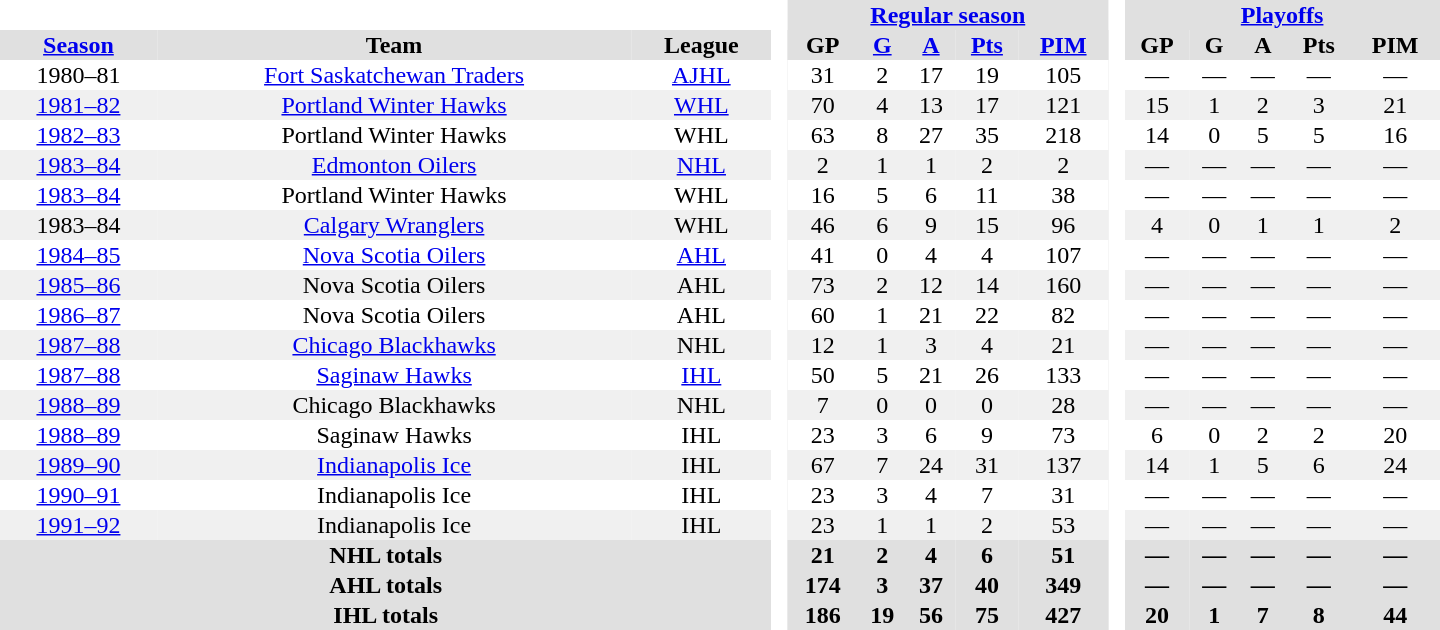<table border="0" cellpadding="1" cellspacing="0" style="text-align:center; width:60em">
<tr bgcolor="#e0e0e0">
<th colspan="3" bgcolor="#ffffff"> </th>
<th rowspan="99" bgcolor="#ffffff"> </th>
<th colspan="5"><a href='#'>Regular season</a></th>
<th rowspan="99" bgcolor="#ffffff"> </th>
<th colspan="5"><a href='#'>Playoffs</a></th>
</tr>
<tr bgcolor="#e0e0e0">
<th><a href='#'>Season</a></th>
<th>Team</th>
<th>League</th>
<th>GP</th>
<th><a href='#'>G</a></th>
<th><a href='#'>A</a></th>
<th><a href='#'>Pts</a></th>
<th><a href='#'>PIM</a></th>
<th>GP</th>
<th>G</th>
<th>A</th>
<th>Pts</th>
<th>PIM</th>
</tr>
<tr>
<td>1980–81</td>
<td><a href='#'>Fort Saskatchewan Traders</a></td>
<td><a href='#'>AJHL</a></td>
<td>31</td>
<td>2</td>
<td>17</td>
<td>19</td>
<td>105</td>
<td>—</td>
<td>—</td>
<td>—</td>
<td>—</td>
<td>—</td>
</tr>
<tr bgcolor="#f0f0f0">
<td><a href='#'>1981–82</a></td>
<td><a href='#'>Portland Winter Hawks</a></td>
<td><a href='#'>WHL</a></td>
<td>70</td>
<td>4</td>
<td>13</td>
<td>17</td>
<td>121</td>
<td>15</td>
<td>1</td>
<td>2</td>
<td>3</td>
<td>21</td>
</tr>
<tr>
<td><a href='#'>1982–83</a></td>
<td>Portland Winter Hawks</td>
<td>WHL</td>
<td>63</td>
<td>8</td>
<td>27</td>
<td>35</td>
<td>218</td>
<td>14</td>
<td>0</td>
<td>5</td>
<td>5</td>
<td>16</td>
</tr>
<tr bgcolor="#f0f0f0">
<td><a href='#'>1983–84</a></td>
<td><a href='#'>Edmonton Oilers</a></td>
<td><a href='#'>NHL</a></td>
<td>2</td>
<td>1</td>
<td>1</td>
<td>2</td>
<td>2</td>
<td>—</td>
<td>—</td>
<td>—</td>
<td>—</td>
<td>—</td>
</tr>
<tr>
<td><a href='#'>1983–84</a></td>
<td>Portland Winter Hawks</td>
<td>WHL</td>
<td>16</td>
<td>5</td>
<td>6</td>
<td>11</td>
<td>38</td>
<td>—</td>
<td>—</td>
<td>—</td>
<td>—</td>
<td>—</td>
</tr>
<tr bgcolor="#f0f0f0">
<td>1983–84</td>
<td><a href='#'>Calgary Wranglers</a></td>
<td>WHL</td>
<td>46</td>
<td>6</td>
<td>9</td>
<td>15</td>
<td>96</td>
<td>4</td>
<td>0</td>
<td>1</td>
<td>1</td>
<td>2</td>
</tr>
<tr>
<td><a href='#'>1984–85</a></td>
<td><a href='#'>Nova Scotia Oilers</a></td>
<td><a href='#'>AHL</a></td>
<td>41</td>
<td>0</td>
<td>4</td>
<td>4</td>
<td>107</td>
<td>—</td>
<td>—</td>
<td>—</td>
<td>—</td>
<td>—</td>
</tr>
<tr bgcolor="#f0f0f0">
<td><a href='#'>1985–86</a></td>
<td>Nova Scotia Oilers</td>
<td>AHL</td>
<td>73</td>
<td>2</td>
<td>12</td>
<td>14</td>
<td>160</td>
<td>—</td>
<td>—</td>
<td>—</td>
<td>—</td>
<td>—</td>
</tr>
<tr>
<td><a href='#'>1986–87</a></td>
<td>Nova Scotia Oilers</td>
<td>AHL</td>
<td>60</td>
<td>1</td>
<td>21</td>
<td>22</td>
<td>82</td>
<td>—</td>
<td>—</td>
<td>—</td>
<td>—</td>
<td>—</td>
</tr>
<tr bgcolor="#f0f0f0">
<td><a href='#'>1987–88</a></td>
<td><a href='#'>Chicago Blackhawks</a></td>
<td>NHL</td>
<td>12</td>
<td>1</td>
<td>3</td>
<td>4</td>
<td>21</td>
<td>—</td>
<td>—</td>
<td>—</td>
<td>—</td>
<td>—</td>
</tr>
<tr>
<td><a href='#'>1987–88</a></td>
<td><a href='#'>Saginaw Hawks</a></td>
<td><a href='#'>IHL</a></td>
<td>50</td>
<td>5</td>
<td>21</td>
<td>26</td>
<td>133</td>
<td>—</td>
<td>—</td>
<td>—</td>
<td>—</td>
<td>—</td>
</tr>
<tr bgcolor="#f0f0f0">
<td><a href='#'>1988–89</a></td>
<td>Chicago Blackhawks</td>
<td>NHL</td>
<td>7</td>
<td>0</td>
<td>0</td>
<td>0</td>
<td>28</td>
<td>—</td>
<td>—</td>
<td>—</td>
<td>—</td>
<td>—</td>
</tr>
<tr>
<td><a href='#'>1988–89</a></td>
<td>Saginaw Hawks</td>
<td>IHL</td>
<td>23</td>
<td>3</td>
<td>6</td>
<td>9</td>
<td>73</td>
<td>6</td>
<td>0</td>
<td>2</td>
<td>2</td>
<td>20</td>
</tr>
<tr bgcolor="#f0f0f0">
<td><a href='#'>1989–90</a></td>
<td><a href='#'>Indianapolis Ice</a></td>
<td>IHL</td>
<td>67</td>
<td>7</td>
<td>24</td>
<td>31</td>
<td>137</td>
<td>14</td>
<td>1</td>
<td>5</td>
<td>6</td>
<td>24</td>
</tr>
<tr>
<td><a href='#'>1990–91</a></td>
<td>Indianapolis Ice</td>
<td>IHL</td>
<td>23</td>
<td>3</td>
<td>4</td>
<td>7</td>
<td>31</td>
<td>—</td>
<td>—</td>
<td>—</td>
<td>—</td>
<td>—</td>
</tr>
<tr bgcolor="#f0f0f0">
<td><a href='#'>1991–92</a></td>
<td>Indianapolis Ice</td>
<td>IHL</td>
<td>23</td>
<td>1</td>
<td>1</td>
<td>2</td>
<td>53</td>
<td>—</td>
<td>—</td>
<td>—</td>
<td>—</td>
<td>—</td>
</tr>
<tr bgcolor="#e0e0e0">
<th colspan="3">NHL totals</th>
<th>21</th>
<th>2</th>
<th>4</th>
<th>6</th>
<th>51</th>
<th>—</th>
<th>—</th>
<th>—</th>
<th>—</th>
<th>—</th>
</tr>
<tr bgcolor="#e0e0e0">
<th colspan="3">AHL totals</th>
<th>174</th>
<th>3</th>
<th>37</th>
<th>40</th>
<th>349</th>
<th>—</th>
<th>—</th>
<th>—</th>
<th>—</th>
<th>—</th>
</tr>
<tr bgcolor="#e0e0e0">
<th colspan="3">IHL totals</th>
<th>186</th>
<th>19</th>
<th>56</th>
<th>75</th>
<th>427</th>
<th>20</th>
<th>1</th>
<th>7</th>
<th>8</th>
<th>44</th>
</tr>
</table>
